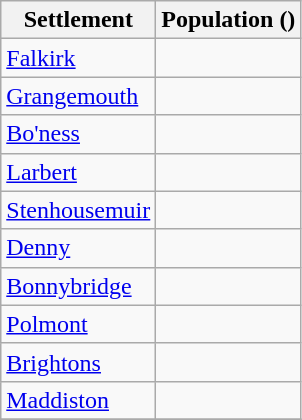<table class="wikitable sortable">
<tr>
<th>Settlement</th>
<th>Population ()</th>
</tr>
<tr>
<td><a href='#'>Falkirk</a></td>
<td></td>
</tr>
<tr>
<td><a href='#'>Grangemouth</a></td>
<td></td>
</tr>
<tr>
<td><a href='#'>Bo'ness</a></td>
<td></td>
</tr>
<tr>
<td><a href='#'>Larbert</a></td>
<td></td>
</tr>
<tr>
<td><a href='#'>Stenhousemuir</a></td>
<td></td>
</tr>
<tr>
<td><a href='#'>Denny</a></td>
<td></td>
</tr>
<tr>
<td><a href='#'>Bonnybridge</a></td>
<td></td>
</tr>
<tr>
<td><a href='#'>Polmont</a></td>
<td></td>
</tr>
<tr>
<td><a href='#'>Brightons</a></td>
<td></td>
</tr>
<tr>
<td><a href='#'>Maddiston</a></td>
<td></td>
</tr>
<tr>
</tr>
</table>
